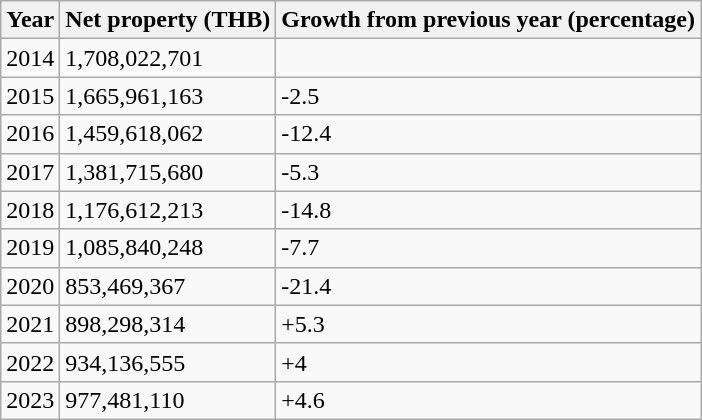<table class="wikitable">
<tr>
<th>Year</th>
<th>Net property (THB)</th>
<th>Growth from previous year (percentage)</th>
</tr>
<tr>
<td>2014</td>
<td>1,708,022,701</td>
<td></td>
</tr>
<tr>
<td>2015</td>
<td>1,665,961,163</td>
<td>-2.5</td>
</tr>
<tr>
<td>2016</td>
<td>1,459,618,062</td>
<td>-12.4</td>
</tr>
<tr>
<td>2017</td>
<td>1,381,715,680</td>
<td>-5.3</td>
</tr>
<tr>
<td>2018</td>
<td>1,176,612,213</td>
<td>-14.8</td>
</tr>
<tr>
<td>2019</td>
<td>1,085,840,248</td>
<td>-7.7</td>
</tr>
<tr>
<td>2020</td>
<td>853,469,367</td>
<td>-21.4</td>
</tr>
<tr>
<td>2021</td>
<td>898,298,314</td>
<td>+5.3</td>
</tr>
<tr>
<td>2022</td>
<td>934,136,555</td>
<td>+4</td>
</tr>
<tr>
<td>2023</td>
<td>977,481,110</td>
<td>+4.6</td>
</tr>
</table>
